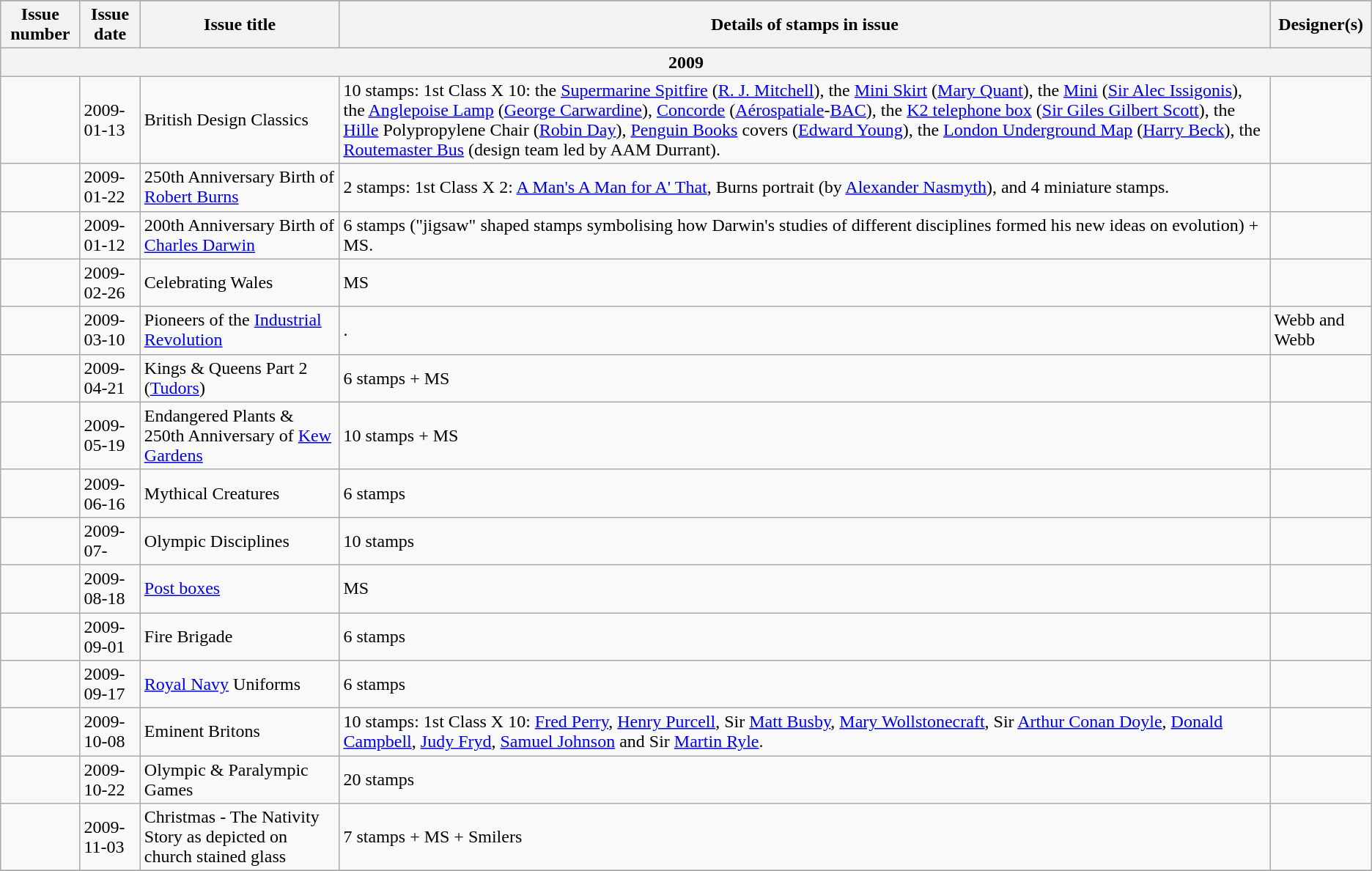<table class="wikitable">
<tr>
</tr>
<tr>
<th>Issue number</th>
<th>Issue date</th>
<th>Issue title</th>
<th>Details of stamps in issue</th>
<th>Designer(s)</th>
</tr>
<tr>
<th colspan=5>2009</th>
</tr>
<tr>
<td></td>
<td>2009-01-13</td>
<td>British Design Classics</td>
<td>10 stamps: 1st Class X 10: the <a href='#'>Supermarine Spitfire</a> (<a href='#'>R. J. Mitchell</a>), the <a href='#'>Mini Skirt</a> (<a href='#'>Mary Quant</a>), the <a href='#'>Mini</a> (<a href='#'>Sir Alec Issigonis</a>), the <a href='#'>Anglepoise Lamp</a> (<a href='#'>George Carwardine</a>), <a href='#'>Concorde</a> (<a href='#'>Aérospatiale</a>-<a href='#'>BAC</a>), the <a href='#'>K2 telephone box</a> (<a href='#'>Sir Giles Gilbert Scott</a>), the <a href='#'>Hille</a> Polypropylene Chair (<a href='#'>Robin Day</a>), <a href='#'>Penguin Books</a> covers (<a href='#'>Edward Young</a>), the <a href='#'>London Underground Map</a> (<a href='#'>Harry Beck</a>), the <a href='#'>Routemaster Bus</a> (design team led by AAM Durrant).</td>
<td></td>
</tr>
<tr>
<td></td>
<td>2009-01-22</td>
<td>250th Anniversary Birth of <a href='#'>Robert Burns</a></td>
<td>2 stamps: 1st Class X 2: <a href='#'>A Man's A Man for A' That</a>, Burns portrait (by <a href='#'>Alexander Nasmyth</a>), and 4 miniature stamps.</td>
<td></td>
</tr>
<tr>
<td></td>
<td>2009-01-12</td>
<td>200th Anniversary Birth of <a href='#'>Charles Darwin</a></td>
<td>6 stamps ("jigsaw" shaped stamps symbolising how Darwin's studies of different disciplines formed his new ideas on evolution) + MS.</td>
<td></td>
</tr>
<tr>
<td></td>
<td>2009-02-26</td>
<td>Celebrating Wales</td>
<td>MS</td>
<td></td>
</tr>
<tr>
<td></td>
<td>2009-03-10</td>
<td>Pioneers of the <a href='#'>Industrial Revolution</a></td>
<td>.</td>
<td>Webb and Webb</td>
</tr>
<tr>
<td></td>
<td>2009-04-21</td>
<td>Kings & Queens Part 2 (<a href='#'>Tudors</a>)</td>
<td>6 stamps + MS</td>
<td></td>
</tr>
<tr>
<td></td>
<td>2009-05-19</td>
<td>Endangered Plants & 250th Anniversary of <a href='#'>Kew Gardens</a></td>
<td>10 stamps + MS</td>
<td></td>
</tr>
<tr>
<td></td>
<td>2009-06-16</td>
<td>Mythical Creatures</td>
<td>6 stamps</td>
<td></td>
</tr>
<tr>
<td></td>
<td>2009-07-</td>
<td>Olympic Disciplines</td>
<td>10 stamps</td>
<td></td>
</tr>
<tr>
<td></td>
<td>2009-08-18</td>
<td><a href='#'>Post boxes</a></td>
<td>MS</td>
<td></td>
</tr>
<tr>
<td></td>
<td>2009-09-01</td>
<td>Fire Brigade</td>
<td>6 stamps</td>
<td></td>
</tr>
<tr>
<td></td>
<td>2009-09-17</td>
<td><a href='#'>Royal Navy</a> Uniforms</td>
<td>6 stamps</td>
<td></td>
</tr>
<tr>
<td></td>
<td>2009-10-08</td>
<td>Eminent Britons</td>
<td>10 stamps: 1st Class X 10: <a href='#'>Fred Perry</a>, <a href='#'>Henry Purcell</a>, Sir <a href='#'>Matt Busby</a>, <a href='#'>Mary Wollstonecraft</a>, Sir <a href='#'>Arthur Conan Doyle</a>, <a href='#'>Donald Campbell</a>, <a href='#'>Judy Fryd</a>, <a href='#'>Samuel Johnson</a> and Sir <a href='#'>Martin Ryle</a>.</td>
<td></td>
</tr>
<tr>
<td></td>
<td>2009-10-22</td>
<td>Olympic & Paralympic Games</td>
<td>20 stamps</td>
<td></td>
</tr>
<tr>
<td></td>
<td>2009-11-03</td>
<td>Christmas - The Nativity Story as depicted on church stained glass</td>
<td>7 stamps + MS + Smilers</td>
<td></td>
</tr>
<tr>
</tr>
</table>
